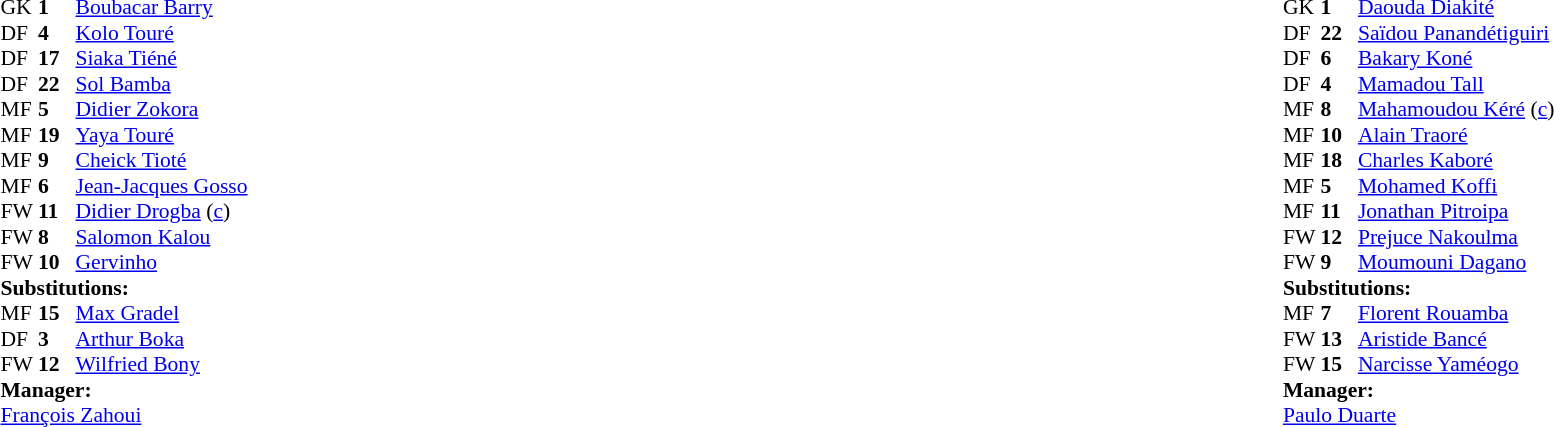<table width="100%">
<tr>
<td valign="top" width="50%"><br><table style="font-size: 90%" cellspacing="0" cellpadding="0">
<tr>
<th width="25"></th>
<th width="25"></th>
</tr>
<tr>
<td>GK</td>
<td><strong>1</strong></td>
<td><a href='#'>Boubacar Barry</a></td>
</tr>
<tr>
<td>DF</td>
<td><strong>4</strong></td>
<td><a href='#'>Kolo Touré</a></td>
</tr>
<tr>
<td>DF</td>
<td><strong>17</strong></td>
<td><a href='#'>Siaka Tiéné</a></td>
<td></td>
<td></td>
</tr>
<tr>
<td>DF</td>
<td><strong>22</strong></td>
<td><a href='#'>Sol Bamba</a></td>
</tr>
<tr>
<td>MF</td>
<td><strong>5</strong></td>
<td><a href='#'>Didier Zokora</a></td>
<td></td>
</tr>
<tr>
<td>MF</td>
<td><strong>19</strong></td>
<td><a href='#'>Yaya Touré</a></td>
<td></td>
<td></td>
</tr>
<tr>
<td>MF</td>
<td><strong>9</strong></td>
<td><a href='#'>Cheick Tioté</a></td>
<td></td>
</tr>
<tr>
<td>MF</td>
<td><strong>6</strong></td>
<td><a href='#'>Jean-Jacques Gosso</a></td>
</tr>
<tr>
<td>FW</td>
<td><strong>11</strong></td>
<td><a href='#'>Didier Drogba</a> (<a href='#'>c</a>)</td>
</tr>
<tr>
<td>FW</td>
<td><strong>8</strong></td>
<td><a href='#'>Salomon Kalou</a></td>
<td></td>
<td></td>
</tr>
<tr>
<td>FW</td>
<td><strong>10</strong></td>
<td><a href='#'>Gervinho</a></td>
</tr>
<tr>
<td colspan=3><strong>Substitutions:</strong></td>
</tr>
<tr>
<td>MF</td>
<td><strong>15</strong></td>
<td><a href='#'>Max Gradel</a></td>
<td></td>
<td></td>
</tr>
<tr>
<td>DF</td>
<td><strong>3</strong></td>
<td><a href='#'>Arthur Boka</a></td>
<td></td>
<td></td>
</tr>
<tr>
<td>FW</td>
<td><strong>12</strong></td>
<td><a href='#'>Wilfried Bony</a></td>
<td></td>
<td></td>
</tr>
<tr>
<td colspan=3><strong>Manager:</strong></td>
</tr>
<tr>
<td colspan=3><a href='#'>François Zahoui</a></td>
</tr>
</table>
</td>
<td valign="top"></td>
<td valign="top" width="50%"><br><table style="font-size: 90%" cellspacing="0" cellpadding="0" align="center">
<tr>
<th width=25></th>
<th width=25></th>
</tr>
<tr>
<td>GK</td>
<td><strong>1</strong></td>
<td><a href='#'>Daouda Diakité</a></td>
</tr>
<tr>
<td>DF</td>
<td><strong>22</strong></td>
<td><a href='#'>Saïdou Panandétiguiri</a></td>
</tr>
<tr>
<td>DF</td>
<td><strong>6</strong></td>
<td><a href='#'>Bakary Koné</a></td>
</tr>
<tr>
<td>DF</td>
<td><strong>4</strong></td>
<td><a href='#'>Mamadou Tall</a></td>
</tr>
<tr>
<td>MF</td>
<td><strong>8</strong></td>
<td><a href='#'>Mahamoudou Kéré</a> (<a href='#'>c</a>)</td>
<td></td>
<td></td>
</tr>
<tr>
<td>MF</td>
<td><strong>10</strong></td>
<td><a href='#'>Alain Traoré</a></td>
<td></td>
<td></td>
</tr>
<tr>
<td>MF</td>
<td><strong>18</strong></td>
<td><a href='#'>Charles Kaboré</a></td>
<td></td>
</tr>
<tr>
<td>MF</td>
<td><strong>5</strong></td>
<td><a href='#'>Mohamed Koffi</a></td>
</tr>
<tr>
<td>MF</td>
<td><strong>11</strong></td>
<td><a href='#'>Jonathan Pitroipa</a></td>
</tr>
<tr>
<td>FW</td>
<td><strong>12</strong></td>
<td><a href='#'>Prejuce Nakoulma</a></td>
<td></td>
<td></td>
</tr>
<tr>
<td>FW</td>
<td><strong>9</strong></td>
<td><a href='#'>Moumouni Dagano</a></td>
</tr>
<tr>
<td colspan=3><strong>Substitutions:</strong></td>
</tr>
<tr>
<td>MF</td>
<td><strong>7</strong></td>
<td><a href='#'>Florent Rouamba</a></td>
<td></td>
<td></td>
</tr>
<tr>
<td>FW</td>
<td><strong>13</strong></td>
<td><a href='#'>Aristide Bancé</a></td>
<td></td>
<td></td>
</tr>
<tr>
<td>FW</td>
<td><strong>15</strong></td>
<td><a href='#'>Narcisse Yaméogo</a></td>
<td></td>
<td></td>
</tr>
<tr>
<td colspan=3><strong>Manager:</strong></td>
</tr>
<tr>
<td colspan=3> <a href='#'>Paulo Duarte</a></td>
</tr>
</table>
</td>
</tr>
</table>
